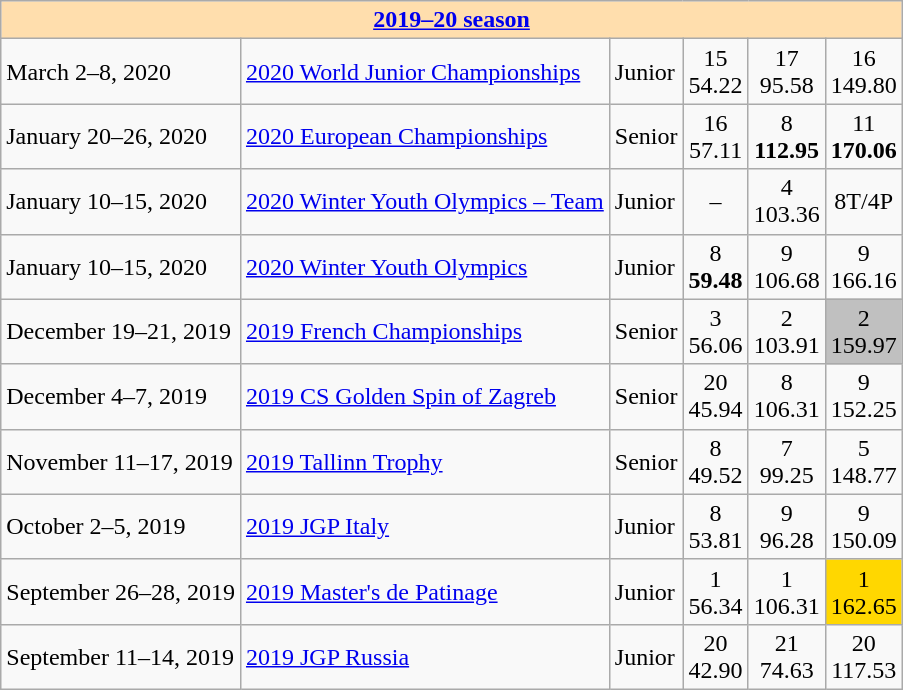<table class="wikitable">
<tr>
<td style="background-color: #ffdead; " colspan=6 align=center><a href='#'><strong>2019–20 season</strong></a></td>
</tr>
<tr>
<td>March 2–8, 2020</td>
<td><a href='#'>2020 World Junior Championships</a></td>
<td>Junior</td>
<td align=center>15 <br> 54.22</td>
<td align=center>17 <br> 95.58</td>
<td align=center>16 <br> 149.80</td>
</tr>
<tr>
<td>January 20–26, 2020</td>
<td><a href='#'>2020 European Championships</a></td>
<td>Senior</td>
<td align=center>16 <br> 57.11</td>
<td align=center>8 <br> <strong>112.95</strong></td>
<td align=center>11 <br> <strong>170.06</strong></td>
</tr>
<tr>
<td>January 10–15, 2020</td>
<td><a href='#'>2020 Winter Youth Olympics – Team</a></td>
<td>Junior</td>
<td align=center>–</td>
<td align=center>4 <br> 103.36</td>
<td align=center>8T/4P</td>
</tr>
<tr>
<td>January 10–15, 2020</td>
<td><a href='#'>2020 Winter Youth Olympics</a></td>
<td>Junior</td>
<td align=center>8 <br> <strong>59.48</strong></td>
<td align=center>9 <br> 106.68</td>
<td align=center>9 <br> 166.16</td>
</tr>
<tr>
<td>December 19–21, 2019</td>
<td><a href='#'>2019 French Championships</a></td>
<td>Senior</td>
<td align=center>3 <br> 56.06</td>
<td align=center>2 <br> 103.91</td>
<td align=center bgcolor=silver>2 <br> 159.97</td>
</tr>
<tr>
<td>December 4–7, 2019</td>
<td><a href='#'>2019 CS Golden Spin of Zagreb</a></td>
<td>Senior</td>
<td align=center>20 <br> 45.94</td>
<td align=center>8 <br> 106.31</td>
<td align=center>9 <br> 152.25</td>
</tr>
<tr>
<td>November 11–17, 2019</td>
<td><a href='#'>2019 Tallinn Trophy</a></td>
<td>Senior</td>
<td align=center>8 <br> 49.52</td>
<td align=center>7 <br> 99.25</td>
<td align=center>5 <br> 148.77</td>
</tr>
<tr>
<td>October 2–5, 2019</td>
<td><a href='#'>2019 JGP Italy</a></td>
<td>Junior</td>
<td align=center>8 <br> 53.81</td>
<td align=center>9 <br> 96.28</td>
<td align=center>9 <br> 150.09</td>
</tr>
<tr>
<td>September 26–28, 2019</td>
<td><a href='#'>2019 Master's de Patinage</a></td>
<td>Junior</td>
<td align=center>1 <br> 56.34</td>
<td align=center>1 <br> 106.31</td>
<td align=center bgcolor=gold>1 <br> 162.65</td>
</tr>
<tr>
<td>September 11–14, 2019</td>
<td><a href='#'>2019 JGP Russia</a></td>
<td>Junior</td>
<td align=center>20 <br> 42.90</td>
<td align=center>21 <br> 74.63</td>
<td align=center>20 <br> 117.53</td>
</tr>
</table>
